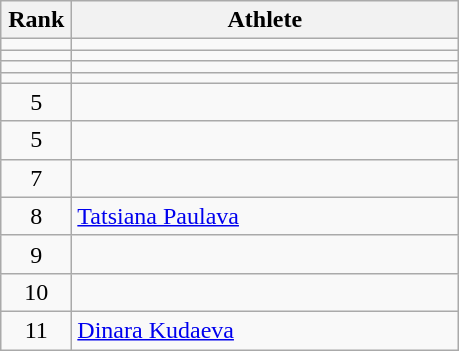<table class="wikitable" style="text-align: center;">
<tr>
<th width=40>Rank</th>
<th width=250>Athlete</th>
</tr>
<tr>
<td></td>
<td align="left"></td>
</tr>
<tr>
<td></td>
<td align="left"></td>
</tr>
<tr>
<td></td>
<td align="left"></td>
</tr>
<tr>
<td></td>
<td align="left"></td>
</tr>
<tr>
<td>5</td>
<td align="left"></td>
</tr>
<tr>
<td>5</td>
<td align="left"></td>
</tr>
<tr>
<td>7</td>
<td align="left"></td>
</tr>
<tr>
<td>8</td>
<td align="left"> <a href='#'>Tatsiana Paulava</a> </td>
</tr>
<tr>
<td>9</td>
<td align="left"></td>
</tr>
<tr>
<td>10</td>
<td align="left"></td>
</tr>
<tr>
<td>11</td>
<td align="left"> <a href='#'>Dinara Kudaeva</a> </td>
</tr>
</table>
